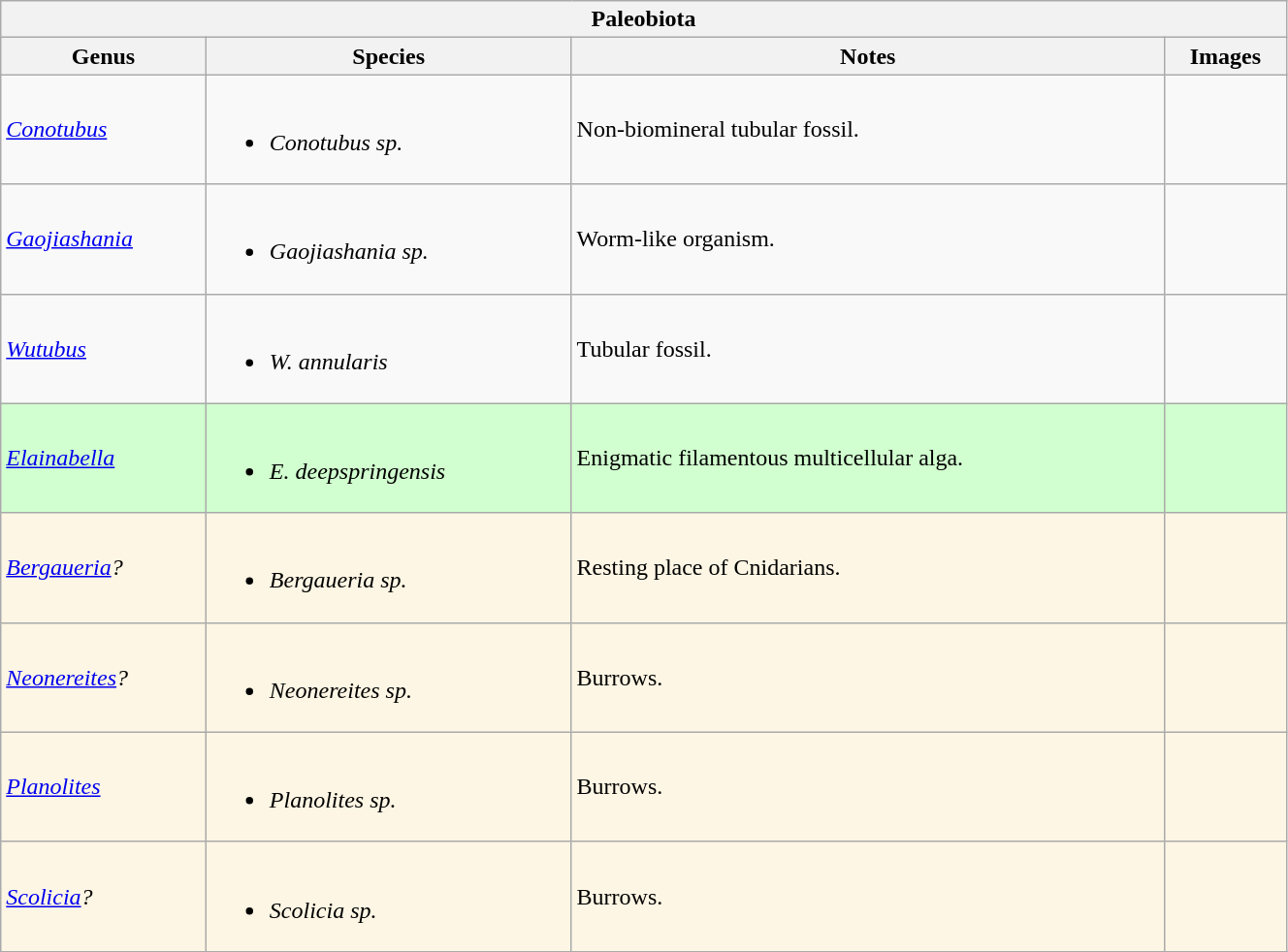<table class="wikitable sortable" style="width:70%;">
<tr>
<th colspan="5" align="center">Paleobiota</th>
</tr>
<tr>
<th>Genus</th>
<th>Species</th>
<th>Notes</th>
<th>Images</th>
</tr>
<tr>
<td><em><a href='#'>Conotubus</a></em></td>
<td><br><ul><li><em>Conotubus sp.</em></li></ul></td>
<td>Non-biomineral tubular fossil.</td>
<td></td>
</tr>
<tr>
<td><em><a href='#'>Gaojiashania</a></em></td>
<td><br><ul><li><em>Gaojiashania sp.</em></li></ul></td>
<td>Worm-like organism.</td>
<td></td>
</tr>
<tr>
<td><em><a href='#'>Wutubus</a></em></td>
<td><br><ul><li><em>W. annularis</em></li></ul></td>
<td>Tubular fossil.</td>
<td></td>
</tr>
<tr>
<td style="background:#D1FFCF;"><em><a href='#'>Elainabella</a></em></td>
<td style="background:#D1FFCF;"><br><ul><li><em>E. deepspringensis</em></li></ul></td>
<td style="background:#D1FFCF;">Enigmatic filamentous multicellular alga.</td>
<td style="background:#D1FFCF;"></td>
</tr>
<tr>
<td style="background:#FEF6E4;"><em><a href='#'>Bergaueria</a>?</em></td>
<td style="background:#FEF6E4;"><br><ul><li><em>Bergaueria sp.</em></li></ul></td>
<td style="background:#FEF6E4;">Resting place of Cnidarians.</td>
<td style="background:#FEF6E4;"></td>
</tr>
<tr>
<td style="background:#FEF6E4;"><em><a href='#'>Neonereites</a>?</em></td>
<td style="background:#FEF6E4;"><br><ul><li><em>Neonereites sp.</em></li></ul></td>
<td style="background:#FEF6E4;">Burrows.</td>
<td style="background:#FEF6E4;"></td>
</tr>
<tr>
<td style="background:#FEF6E4;"><em><a href='#'>Planolites</a></em></td>
<td style="background:#FEF6E4;"><br><ul><li><em>Planolites sp.</em></li></ul></td>
<td style="background:#FEF6E4;">Burrows.</td>
<td style="background:#FEF6E4;"></td>
</tr>
<tr>
<td style="background:#FEF6E4;"><em><a href='#'>Scolicia</a>?</em></td>
<td style="background:#FEF6E4;"><br><ul><li><em>Scolicia sp.</em></li></ul></td>
<td style="background:#FEF6E4;">Burrows.</td>
<td style="background:#FEF6E4;"></td>
</tr>
<tr>
</tr>
</table>
